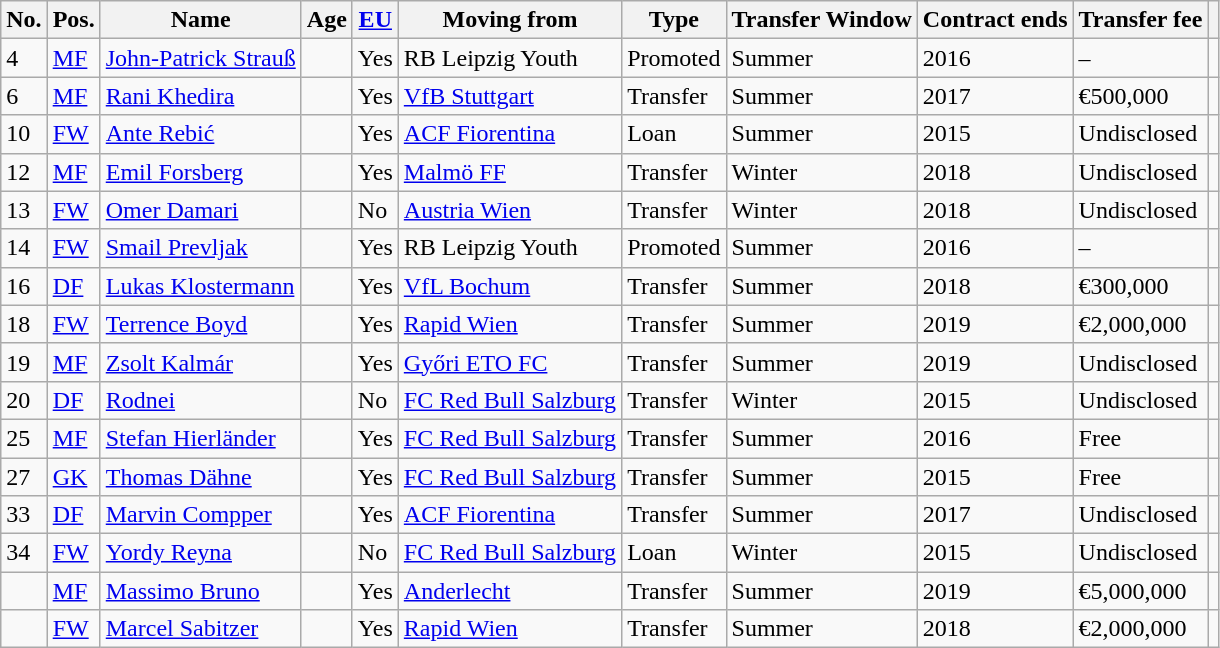<table class="wikitable">
<tr>
<th>No.</th>
<th>Pos.</th>
<th>Name</th>
<th>Age</th>
<th><a href='#'>EU</a></th>
<th>Moving from</th>
<th>Type</th>
<th>Transfer Window</th>
<th>Contract ends</th>
<th>Transfer fee</th>
<th></th>
</tr>
<tr>
<td>4</td>
<td><a href='#'>MF</a></td>
<td> <a href='#'>John-Patrick Strauß</a></td>
<td></td>
<td>Yes</td>
<td>RB Leipzig Youth</td>
<td>Promoted</td>
<td>Summer</td>
<td>2016</td>
<td>–</td>
<td></td>
</tr>
<tr>
<td>6</td>
<td><a href='#'>MF</a></td>
<td> <a href='#'>Rani Khedira</a></td>
<td></td>
<td>Yes</td>
<td><a href='#'>VfB Stuttgart</a></td>
<td>Transfer</td>
<td>Summer</td>
<td>2017</td>
<td>€500,000</td>
<td></td>
</tr>
<tr>
<td>10</td>
<td><a href='#'>FW</a></td>
<td> <a href='#'>Ante Rebić</a></td>
<td></td>
<td>Yes</td>
<td><a href='#'>ACF Fiorentina</a></td>
<td>Loan</td>
<td>Summer</td>
<td>2015</td>
<td>Undisclosed</td>
<td></td>
</tr>
<tr>
<td>12</td>
<td><a href='#'>MF</a></td>
<td> <a href='#'>Emil Forsberg</a></td>
<td></td>
<td>Yes</td>
<td><a href='#'>Malmö FF</a></td>
<td>Transfer</td>
<td>Winter</td>
<td>2018</td>
<td>Undisclosed</td>
<td></td>
</tr>
<tr>
<td>13</td>
<td><a href='#'>FW</a></td>
<td> <a href='#'>Omer Damari</a></td>
<td></td>
<td>No</td>
<td><a href='#'>Austria Wien</a></td>
<td>Transfer</td>
<td>Winter</td>
<td>2018</td>
<td>Undisclosed</td>
<td></td>
</tr>
<tr>
<td>14</td>
<td><a href='#'>FW</a></td>
<td> <a href='#'>Smail Prevljak</a></td>
<td></td>
<td>Yes</td>
<td>RB Leipzig Youth</td>
<td>Promoted</td>
<td>Summer</td>
<td>2016</td>
<td>–</td>
<td></td>
</tr>
<tr>
<td>16</td>
<td><a href='#'>DF</a></td>
<td> <a href='#'>Lukas Klostermann</a></td>
<td></td>
<td>Yes</td>
<td><a href='#'>VfL Bochum</a></td>
<td>Transfer</td>
<td>Summer</td>
<td>2018</td>
<td>€300,000</td>
<td></td>
</tr>
<tr>
<td>18</td>
<td><a href='#'>FW</a></td>
<td> <a href='#'>Terrence Boyd</a></td>
<td></td>
<td>Yes</td>
<td><a href='#'>Rapid Wien</a></td>
<td>Transfer</td>
<td>Summer</td>
<td>2019</td>
<td>€2,000,000</td>
<td></td>
</tr>
<tr>
<td>19</td>
<td><a href='#'>MF</a></td>
<td> <a href='#'>Zsolt Kalmár</a></td>
<td></td>
<td>Yes</td>
<td><a href='#'>Győri ETO FC</a></td>
<td>Transfer</td>
<td>Summer</td>
<td>2019</td>
<td>Undisclosed</td>
<td></td>
</tr>
<tr>
<td>20</td>
<td><a href='#'>DF</a></td>
<td> <a href='#'>Rodnei</a></td>
<td></td>
<td>No</td>
<td><a href='#'>FC Red Bull Salzburg</a></td>
<td>Transfer</td>
<td>Winter</td>
<td>2015</td>
<td>Undisclosed</td>
<td></td>
</tr>
<tr>
<td>25</td>
<td><a href='#'>MF</a></td>
<td> <a href='#'>Stefan Hierländer</a></td>
<td></td>
<td>Yes</td>
<td><a href='#'>FC Red Bull Salzburg</a></td>
<td>Transfer</td>
<td>Summer</td>
<td>2016</td>
<td>Free</td>
<td></td>
</tr>
<tr>
<td>27</td>
<td><a href='#'>GK</a></td>
<td> <a href='#'>Thomas Dähne</a></td>
<td></td>
<td>Yes</td>
<td><a href='#'>FC Red Bull Salzburg</a></td>
<td>Transfer</td>
<td>Summer</td>
<td>2015</td>
<td>Free</td>
<td></td>
</tr>
<tr>
<td>33</td>
<td><a href='#'>DF</a></td>
<td> <a href='#'>Marvin Compper</a></td>
<td></td>
<td>Yes</td>
<td><a href='#'>ACF Fiorentina</a></td>
<td>Transfer</td>
<td>Summer</td>
<td>2017</td>
<td>Undisclosed</td>
<td></td>
</tr>
<tr>
<td>34</td>
<td><a href='#'>FW</a></td>
<td> <a href='#'>Yordy Reyna</a></td>
<td></td>
<td>No</td>
<td><a href='#'>FC Red Bull Salzburg</a></td>
<td>Loan</td>
<td>Winter</td>
<td>2015</td>
<td>Undisclosed</td>
<td></td>
</tr>
<tr>
<td></td>
<td><a href='#'>MF</a></td>
<td> <a href='#'>Massimo Bruno</a></td>
<td></td>
<td>Yes</td>
<td><a href='#'>Anderlecht</a></td>
<td>Transfer</td>
<td>Summer</td>
<td>2019</td>
<td>€5,000,000</td>
<td></td>
</tr>
<tr>
<td></td>
<td><a href='#'>FW</a></td>
<td> <a href='#'>Marcel Sabitzer</a></td>
<td></td>
<td>Yes</td>
<td><a href='#'>Rapid Wien</a></td>
<td>Transfer</td>
<td>Summer</td>
<td>2018</td>
<td>€2,000,000</td>
<td></td>
</tr>
</table>
